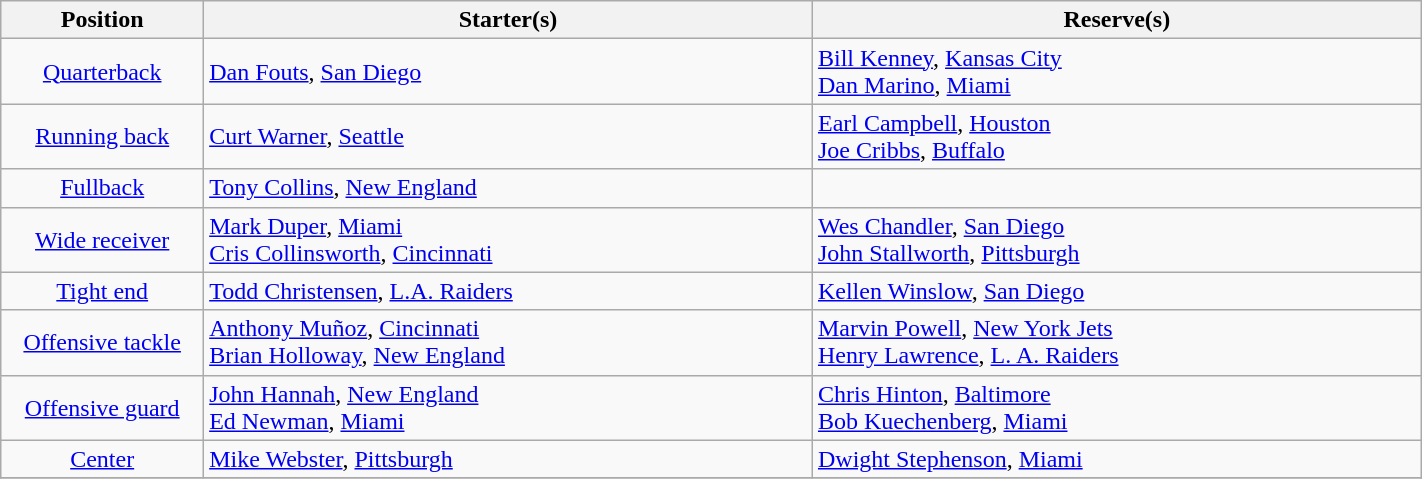<table class="wikitable" width=75%>
<tr>
<th width=10%>Position</th>
<th width=30%>Starter(s)</th>
<th width=30%>Reserve(s)</th>
</tr>
<tr>
<td align=center><a href='#'>Quarterback</a></td>
<td> <a href='#'>Dan Fouts</a>, <a href='#'>San Diego</a></td>
<td> <a href='#'>Bill Kenney</a>, <a href='#'>Kansas City</a><br> <a href='#'>Dan Marino</a>, <a href='#'>Miami</a></td>
</tr>
<tr>
<td align=center><a href='#'>Running back</a></td>
<td> <a href='#'>Curt Warner</a>, <a href='#'>Seattle</a></td>
<td> <a href='#'>Earl Campbell</a>, <a href='#'>Houston</a><br> <a href='#'>Joe Cribbs</a>, <a href='#'>Buffalo</a></td>
</tr>
<tr>
<td align=center><a href='#'>Fullback</a></td>
<td> <a href='#'>Tony Collins</a>, <a href='#'>New England</a></td>
<td></td>
</tr>
<tr>
<td align=center><a href='#'>Wide receiver</a></td>
<td> <a href='#'>Mark Duper</a>, <a href='#'>Miami</a><br> <a href='#'>Cris Collinsworth</a>, <a href='#'>Cincinnati</a></td>
<td> <a href='#'>Wes Chandler</a>, <a href='#'>San Diego</a><br> <a href='#'>John Stallworth</a>, <a href='#'>Pittsburgh</a></td>
</tr>
<tr>
<td align=center><a href='#'>Tight end</a></td>
<td> <a href='#'>Todd Christensen</a>, <a href='#'>L.A. Raiders</a></td>
<td> <a href='#'>Kellen Winslow</a>, <a href='#'>San Diego</a></td>
</tr>
<tr>
<td align=center><a href='#'>Offensive tackle</a></td>
<td> <a href='#'>Anthony Muñoz</a>, <a href='#'>Cincinnati</a><br> <a href='#'>Brian Holloway</a>, <a href='#'>New England</a></td>
<td> <a href='#'>Marvin Powell</a>, <a href='#'>New York Jets</a><br> <a href='#'>Henry Lawrence</a>, <a href='#'>L. A. Raiders</a></td>
</tr>
<tr>
<td align=center><a href='#'>Offensive guard</a></td>
<td> <a href='#'>John Hannah</a>, <a href='#'>New England</a><br> <a href='#'>Ed Newman</a>, <a href='#'>Miami</a></td>
<td> <a href='#'>Chris Hinton</a>, <a href='#'>Baltimore</a><br> <a href='#'>Bob Kuechenberg</a>, <a href='#'>Miami</a></td>
</tr>
<tr>
<td align=center><a href='#'>Center</a></td>
<td> <a href='#'>Mike Webster</a>, <a href='#'>Pittsburgh</a></td>
<td> <a href='#'>Dwight Stephenson</a>, <a href='#'>Miami</a></td>
</tr>
<tr>
</tr>
</table>
